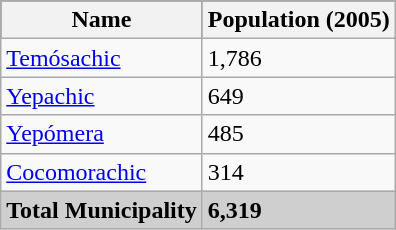<table class="wikitable">
<tr style="background:#000000; color:black;">
<th><strong>Name</strong></th>
<th><strong>Population (2005)</strong></th>
</tr>
<tr>
<td><a href='#'>Temósachic</a></td>
<td>1,786</td>
</tr>
<tr>
<td><a href='#'>Yepachic</a></td>
<td>649</td>
</tr>
<tr>
<td><a href='#'>Yepómera</a></td>
<td>485</td>
</tr>
<tr>
<td><a href='#'>Cocomorachic</a></td>
<td>314</td>
</tr>
<tr style="background:#CFCFCF;">
<td><strong>Total Municipality</strong></td>
<td><strong>6,319</strong></td>
</tr>
</table>
